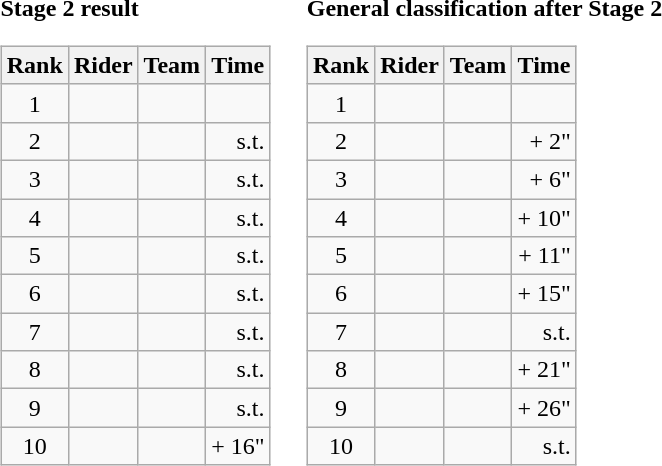<table>
<tr>
<td><strong>Stage 2 result</strong><br><table class="wikitable">
<tr>
<th scope="col">Rank</th>
<th scope="col">Rider</th>
<th scope="col">Team</th>
<th scope="col">Time</th>
</tr>
<tr>
<td style="text-align:center;">1</td>
<td></td>
<td></td>
<td style="text-align:right;"></td>
</tr>
<tr>
<td style="text-align:center;">2</td>
<td></td>
<td></td>
<td style="text-align:right;">s.t.</td>
</tr>
<tr>
<td style="text-align:center;">3</td>
<td></td>
<td></td>
<td style="text-align:right;">s.t.</td>
</tr>
<tr>
<td style="text-align:center;">4</td>
<td></td>
<td></td>
<td style="text-align:right;">s.t.</td>
</tr>
<tr>
<td style="text-align:center;">5</td>
<td></td>
<td></td>
<td style="text-align:right;">s.t.</td>
</tr>
<tr>
<td style="text-align:center;">6</td>
<td></td>
<td></td>
<td style="text-align:right;">s.t.</td>
</tr>
<tr>
<td style="text-align:center;">7</td>
<td></td>
<td></td>
<td style="text-align:right;">s.t.</td>
</tr>
<tr>
<td style="text-align:center;">8</td>
<td></td>
<td></td>
<td style="text-align:right;">s.t.</td>
</tr>
<tr>
<td style="text-align:center;">9</td>
<td></td>
<td></td>
<td style="text-align:right;">s.t.</td>
</tr>
<tr>
<td style="text-align:center;">10</td>
<td></td>
<td></td>
<td style="text-align:right;">+ 16"</td>
</tr>
</table>
</td>
<td></td>
<td><strong>General classification after Stage 2</strong><br><table class="wikitable">
<tr>
<th scope="col">Rank</th>
<th scope="col">Rider</th>
<th scope="col">Team</th>
<th scope="col">Time</th>
</tr>
<tr>
<td style="text-align:center;">1</td>
<td></td>
<td></td>
<td style="text-align:right;"></td>
</tr>
<tr>
<td style="text-align:center;">2</td>
<td></td>
<td></td>
<td style="text-align:right;">+ 2"</td>
</tr>
<tr>
<td style="text-align:center;">3</td>
<td></td>
<td></td>
<td style="text-align:right;">+ 6"</td>
</tr>
<tr>
<td style="text-align:center;">4</td>
<td></td>
<td></td>
<td style="text-align:right;">+ 10"</td>
</tr>
<tr>
<td style="text-align:center;">5</td>
<td></td>
<td></td>
<td style="text-align:right;">+ 11"</td>
</tr>
<tr>
<td style="text-align:center;">6</td>
<td></td>
<td></td>
<td style="text-align:right;">+ 15"</td>
</tr>
<tr>
<td style="text-align:center;">7</td>
<td></td>
<td></td>
<td style="text-align:right;">s.t.</td>
</tr>
<tr>
<td style="text-align:center;">8</td>
<td></td>
<td></td>
<td style="text-align:right;">+ 21"</td>
</tr>
<tr>
<td style="text-align:center;">9</td>
<td></td>
<td></td>
<td style="text-align:right;">+ 26"</td>
</tr>
<tr>
<td style="text-align:center;">10</td>
<td></td>
<td></td>
<td style="text-align:right;">s.t.</td>
</tr>
</table>
</td>
</tr>
</table>
